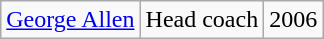<table class="wikitable" style="text-align:center">
<tr>
<td><a href='#'>George Allen</a></td>
<td>Head coach</td>
<td>2006</td>
</tr>
</table>
